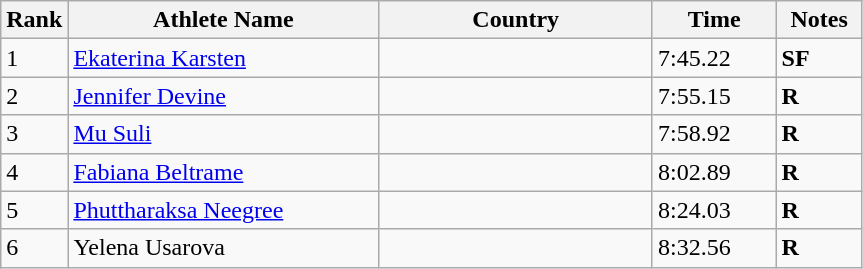<table class="wikitable sortable">
<tr>
<th width=25>Rank</th>
<th width=200>Athlete Name</th>
<th width=175>Country</th>
<th width=75>Time</th>
<th width=50>Notes</th>
</tr>
<tr>
<td>1</td>
<td><a href='#'>Ekaterina Karsten</a></td>
<td></td>
<td>7:45.22</td>
<td><strong>SF</strong></td>
</tr>
<tr>
<td>2</td>
<td><a href='#'>Jennifer Devine</a></td>
<td></td>
<td>7:55.15</td>
<td><strong>R</strong></td>
</tr>
<tr>
<td>3</td>
<td><a href='#'>Mu Suli</a></td>
<td></td>
<td>7:58.92</td>
<td><strong>R</strong></td>
</tr>
<tr>
<td>4</td>
<td><a href='#'>Fabiana Beltrame</a></td>
<td></td>
<td>8:02.89</td>
<td><strong>R</strong></td>
</tr>
<tr>
<td>5</td>
<td><a href='#'>Phuttharaksa Neegree</a></td>
<td></td>
<td>8:24.03</td>
<td><strong>R</strong></td>
</tr>
<tr>
<td>6</td>
<td>Yelena Usarova</td>
<td></td>
<td>8:32.56</td>
<td><strong>R</strong></td>
</tr>
</table>
